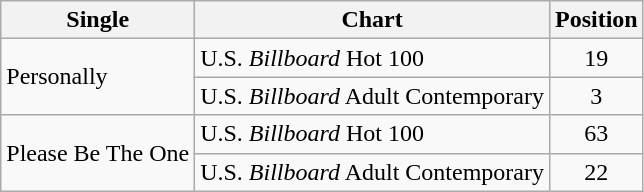<table class="wikitable">
<tr>
<th>Single</th>
<th>Chart</th>
<th>Position</th>
</tr>
<tr>
<td rowspan=2>Personally</td>
<td>U.S. <em>Billboard</em> Hot 100</td>
<td align="center">19</td>
</tr>
<tr>
<td>U.S. <em>Billboard</em> Adult Contemporary</td>
<td align="center">3</td>
</tr>
<tr>
<td rowspan=2>Please Be The One</td>
<td>U.S. <em>Billboard</em> Hot 100</td>
<td align="center">63</td>
</tr>
<tr>
<td>U.S. <em>Billboard</em> Adult Contemporary</td>
<td align="center">22</td>
</tr>
</table>
